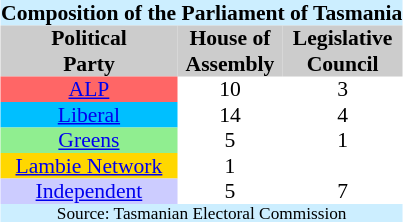<table class="toccolours" cellpadding="0" cellspacing="0" style="float:right; margin-right:.5em; margin-top:.4em; margin-left:0.5em; font-size:90%;">
<tr>
<th colspan="3" style="background:#cef; text-align:center;">Composition of the Parliament of Tasmania</th>
</tr>
<tr style="background:#ccc; vertical-align:top;">
<th>Political<br>Party</th>
<th>House of<br>Assembly</th>
<th>Legislative<br>Council</th>
</tr>
<tr>
<td style="text-align:center; background:#f66;"><a href='#'>ALP</a></td>
<td style="text-align:center;">10</td>
<td style="text-align:center;">3</td>
</tr>
<tr>
<td style="text-align:center; background:#00bfff;"><a href='#'>Liberal</a></td>
<td style="text-align:center;">14</td>
<td style="text-align:center;">4</td>
</tr>
<tr>
<td style="text-align:center; background:#90ee90;"><a href='#'>Greens</a></td>
<td style="text-align:center;">5</td>
<td style="text-align:center;">1</td>
</tr>
<tr>
<td style="text-align:center; background:#FFD700;"><a href='#'>Lambie Network</a></td>
<td style="text-align:center;">1</td>
<td style="text-align:center;"></td>
</tr>
<tr>
<td style="text-align:center; background:#ccf;"><a href='#'>Independent</a></td>
<td style="text-align:center;">5</td>
<td style="text-align:center;">7</td>
</tr>
<tr>
<td colspan="3" style="font-size:80%; background:#cef; text-align:center;">Source: Tasmanian Electoral Commission</td>
</tr>
</table>
